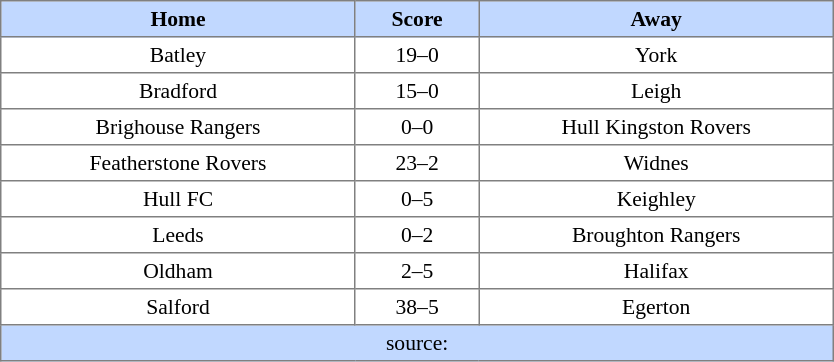<table border=1 style="border-collapse:collapse; font-size:90%; text-align:center;" cellpadding=3 cellspacing=0 width=44%>
<tr bgcolor=#C1D8FF>
<th width=19%>Home</th>
<th width=6%>Score</th>
<th width=19%>Away</th>
</tr>
<tr>
<td>Batley</td>
<td>19–0</td>
<td>York</td>
</tr>
<tr>
<td>Bradford</td>
<td>15–0</td>
<td>Leigh</td>
</tr>
<tr>
<td>Brighouse Rangers</td>
<td>0–0</td>
<td>Hull Kingston Rovers</td>
</tr>
<tr>
<td>Featherstone Rovers</td>
<td>23–2</td>
<td>Widnes</td>
</tr>
<tr>
<td>Hull FC</td>
<td>0–5</td>
<td>Keighley</td>
</tr>
<tr>
<td>Leeds</td>
<td>0–2</td>
<td>Broughton Rangers</td>
</tr>
<tr>
<td>Oldham</td>
<td>2–5</td>
<td>Halifax</td>
</tr>
<tr>
<td>Salford</td>
<td>38–5</td>
<td>Egerton</td>
</tr>
<tr bgcolor=#C1D8FF>
<td colspan=3>source:</td>
</tr>
</table>
